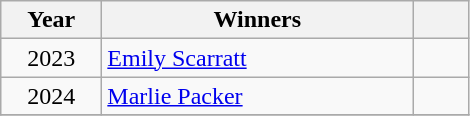<table class="wikitable">
<tr>
<th width=60>Year</th>
<th width=200>Winners</th>
<th width=30></th>
</tr>
<tr>
<td align=center>2023</td>
<td><a href='#'>Emily Scarratt</a></td>
<td align=center></td>
</tr>
<tr>
<td align=center>2024</td>
<td><a href='#'>Marlie Packer</a></td>
<td align=center></td>
</tr>
<tr>
</tr>
</table>
